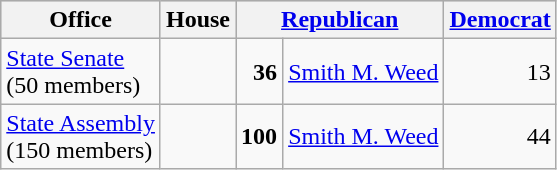<table class=wikitable>
<tr bgcolor=lightgrey>
<th>Office</th>
<th>House</th>
<th colspan="2"><a href='#'>Republican</a></th>
<th colspan="2"><a href='#'>Democrat</a></th>
</tr>
<tr>
<td><a href='#'>State Senate</a> <br>(50 members)</td>
<td nowrap></td>
<td align=right><strong>36</strong></td>
<td><a href='#'>Smith M. Weed</a></td>
<td align=right>13</td>
</tr>
<tr>
<td><a href='#'>State Assembly</a> <br>(150 members)</td>
<td nowrap></td>
<td align=right><strong>100</strong></td>
<td><a href='#'>Smith M. Weed</a></td>
<td align=right>44</td>
</tr>
</table>
